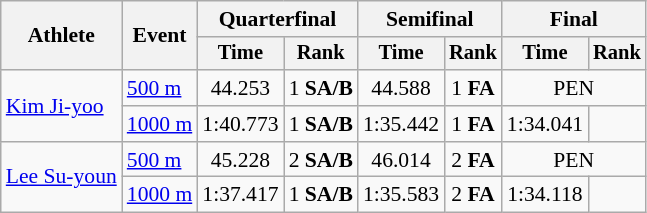<table class="wikitable" style="font-size:90%">
<tr>
<th rowspan=2>Athlete</th>
<th rowspan=2>Event</th>
<th colspan=2>Quarterfinal</th>
<th colspan=2>Semifinal</th>
<th colspan=2>Final</th>
</tr>
<tr style="font-size:95%">
<th>Time</th>
<th>Rank</th>
<th>Time</th>
<th>Rank</th>
<th>Time</th>
<th>Rank</th>
</tr>
<tr align=center>
<td align=left rowspan=2><a href='#'>Kim Ji-yoo</a></td>
<td align=left><a href='#'>500 m</a></td>
<td>44.253</td>
<td>1 <strong>SA/B</strong></td>
<td>44.588</td>
<td>1 <strong>FA</strong></td>
<td colspan=2>PEN</td>
</tr>
<tr align=center>
<td align=left><a href='#'>1000 m</a></td>
<td>1:40.773</td>
<td>1 <strong>SA/B</strong></td>
<td>1:35.442</td>
<td>1 <strong>FA</strong></td>
<td>1:34.041</td>
<td></td>
</tr>
<tr align=center>
<td align=left rowspan=2><a href='#'>Lee Su-youn</a></td>
<td align=left><a href='#'>500 m</a></td>
<td>45.228</td>
<td>2 <strong>SA/B</strong></td>
<td>46.014</td>
<td>2 <strong>FA</strong></td>
<td colspan=2>PEN</td>
</tr>
<tr align=center>
<td align=left><a href='#'>1000 m</a></td>
<td>1:37.417</td>
<td>1 <strong>SA/B</strong></td>
<td>1:35.583</td>
<td>2 <strong>FA</strong></td>
<td>1:34.118</td>
<td></td>
</tr>
</table>
